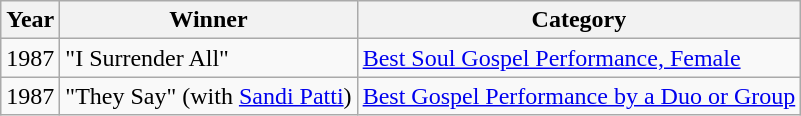<table class="wikitable">
<tr>
<th>Year</th>
<th>Winner</th>
<th>Category</th>
</tr>
<tr>
<td>1987</td>
<td>"I Surrender All"</td>
<td><a href='#'>Best Soul Gospel Performance, Female</a></td>
</tr>
<tr>
<td>1987</td>
<td>"They Say" (with <a href='#'>Sandi Patti</a>)</td>
<td><a href='#'>Best Gospel Performance by a Duo or Group</a></td>
</tr>
</table>
